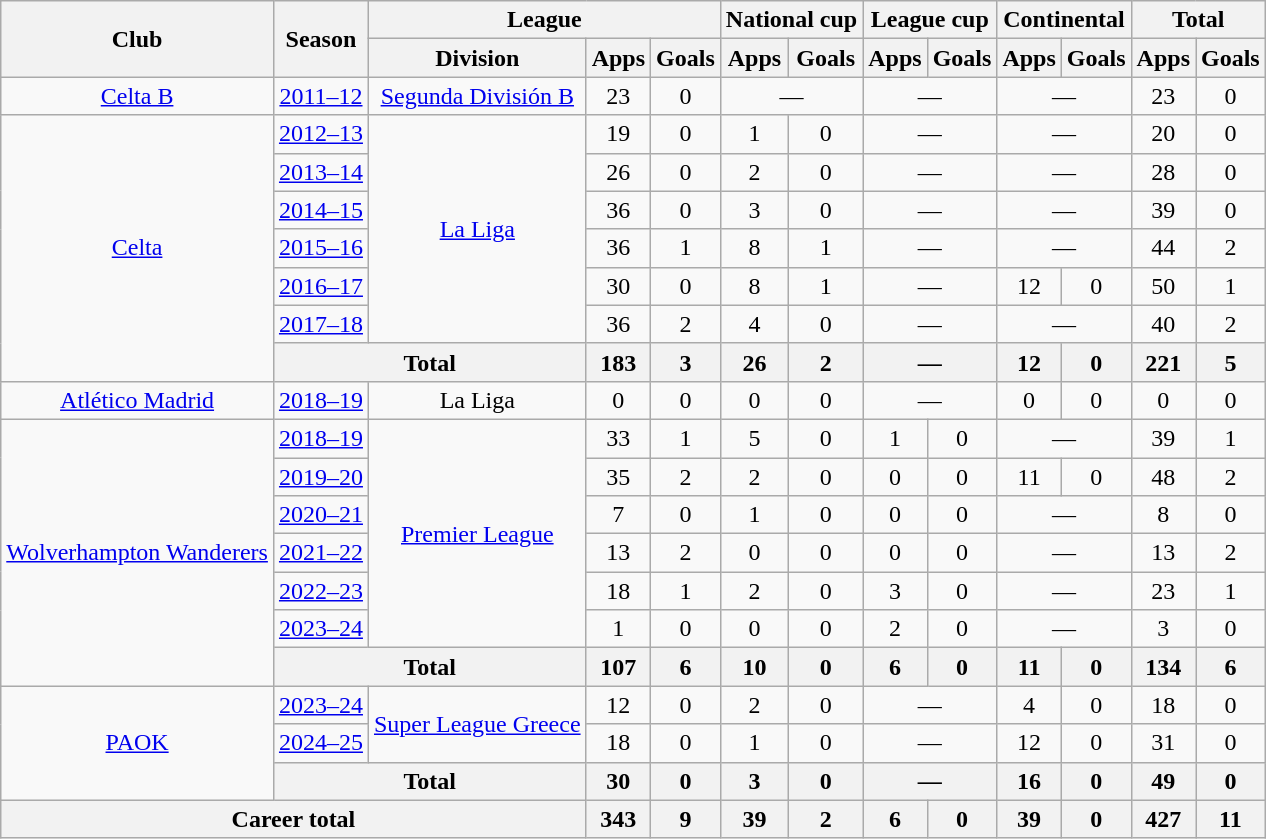<table class="wikitable" style="text-align: center;">
<tr>
<th rowspan="2">Club</th>
<th rowspan="2">Season</th>
<th colspan="3">League</th>
<th colspan="2">National cup</th>
<th colspan="2">League cup</th>
<th colspan="2">Continental</th>
<th colspan="2">Total</th>
</tr>
<tr>
<th>Division</th>
<th>Apps</th>
<th>Goals</th>
<th>Apps</th>
<th>Goals</th>
<th>Apps</th>
<th>Goals</th>
<th>Apps</th>
<th>Goals</th>
<th>Apps</th>
<th>Goals</th>
</tr>
<tr>
<td><a href='#'>Celta B</a></td>
<td><a href='#'>2011–12</a></td>
<td><a href='#'>Segunda División B</a></td>
<td>23</td>
<td>0</td>
<td colspan="2">—</td>
<td colspan="2">—</td>
<td colspan="2">—</td>
<td>23</td>
<td>0</td>
</tr>
<tr>
<td rowspan="7"><a href='#'>Celta</a></td>
<td><a href='#'>2012–13</a></td>
<td rowspan="6"><a href='#'>La Liga</a></td>
<td>19</td>
<td>0</td>
<td>1</td>
<td>0</td>
<td colspan="2">—</td>
<td colspan="2">—</td>
<td>20</td>
<td>0</td>
</tr>
<tr>
<td><a href='#'>2013–14</a></td>
<td>26</td>
<td>0</td>
<td>2</td>
<td>0</td>
<td colspan="2">—</td>
<td colspan="2">—</td>
<td>28</td>
<td>0</td>
</tr>
<tr>
<td><a href='#'>2014–15</a></td>
<td>36</td>
<td>0</td>
<td>3</td>
<td>0</td>
<td colspan="2">—</td>
<td colspan="2">—</td>
<td>39</td>
<td>0</td>
</tr>
<tr>
<td><a href='#'>2015–16</a></td>
<td>36</td>
<td>1</td>
<td>8</td>
<td>1</td>
<td colspan="2">—</td>
<td colspan="2">—</td>
<td>44</td>
<td>2</td>
</tr>
<tr>
<td><a href='#'>2016–17</a></td>
<td>30</td>
<td>0</td>
<td>8</td>
<td>1</td>
<td colspan="2">—</td>
<td>12</td>
<td>0</td>
<td>50</td>
<td>1</td>
</tr>
<tr>
<td><a href='#'>2017–18</a></td>
<td>36</td>
<td>2</td>
<td>4</td>
<td>0</td>
<td colspan="2">—</td>
<td colspan="2">—</td>
<td>40</td>
<td>2</td>
</tr>
<tr>
<th colspan="2">Total</th>
<th>183</th>
<th>3</th>
<th>26</th>
<th>2</th>
<th colspan="2">—</th>
<th>12</th>
<th>0</th>
<th>221</th>
<th>5</th>
</tr>
<tr>
<td><a href='#'>Atlético Madrid</a></td>
<td><a href='#'>2018–19</a></td>
<td>La Liga</td>
<td>0</td>
<td>0</td>
<td>0</td>
<td>0</td>
<td colspan="2">—</td>
<td>0</td>
<td>0</td>
<td>0</td>
<td>0</td>
</tr>
<tr>
<td rowspan="7"><a href='#'>Wolverhampton Wanderers</a></td>
<td><a href='#'>2018–19</a></td>
<td rowspan=6><a href='#'>Premier League</a></td>
<td>33</td>
<td>1</td>
<td>5</td>
<td>0</td>
<td>1</td>
<td>0</td>
<td colspan="2">—</td>
<td>39</td>
<td>1</td>
</tr>
<tr>
<td><a href='#'>2019–20</a></td>
<td>35</td>
<td>2</td>
<td>2</td>
<td>0</td>
<td>0</td>
<td>0</td>
<td>11</td>
<td>0</td>
<td>48</td>
<td>2</td>
</tr>
<tr>
<td><a href='#'>2020–21</a></td>
<td>7</td>
<td>0</td>
<td>1</td>
<td>0</td>
<td>0</td>
<td>0</td>
<td colspan="2">—</td>
<td>8</td>
<td>0</td>
</tr>
<tr>
<td><a href='#'>2021–22</a></td>
<td>13</td>
<td>2</td>
<td>0</td>
<td>0</td>
<td>0</td>
<td>0</td>
<td colspan="2">—</td>
<td>13</td>
<td>2</td>
</tr>
<tr>
<td><a href='#'>2022–23</a></td>
<td>18</td>
<td>1</td>
<td>2</td>
<td>0</td>
<td>3</td>
<td>0</td>
<td colspan="2">—</td>
<td>23</td>
<td>1</td>
</tr>
<tr>
<td><a href='#'>2023–24</a></td>
<td>1</td>
<td>0</td>
<td>0</td>
<td>0</td>
<td>2</td>
<td>0</td>
<td colspan="2">—</td>
<td>3</td>
<td>0</td>
</tr>
<tr>
<th colspan="2">Total</th>
<th>107</th>
<th>6</th>
<th>10</th>
<th>0</th>
<th>6</th>
<th>0</th>
<th>11</th>
<th>0</th>
<th>134</th>
<th>6</th>
</tr>
<tr>
<td rowspan="3"><a href='#'>PAOK</a></td>
<td><a href='#'>2023–24</a></td>
<td rowspan="2"><a href='#'>Super League Greece</a></td>
<td>12</td>
<td>0</td>
<td>2</td>
<td>0</td>
<td colspan="2">—</td>
<td>4</td>
<td>0</td>
<td>18</td>
<td>0</td>
</tr>
<tr>
<td><a href='#'>2024–25</a></td>
<td>18</td>
<td>0</td>
<td>1</td>
<td>0</td>
<td colspan="2">—</td>
<td>12</td>
<td>0</td>
<td>31</td>
<td>0</td>
</tr>
<tr>
<th colspan="2">Total</th>
<th>30</th>
<th>0</th>
<th>3</th>
<th>0</th>
<th colspan="2">—</th>
<th>16</th>
<th>0</th>
<th>49</th>
<th>0</th>
</tr>
<tr>
<th colspan="3">Career total</th>
<th>343</th>
<th>9</th>
<th>39</th>
<th>2</th>
<th>6</th>
<th>0</th>
<th>39</th>
<th>0</th>
<th>427</th>
<th>11</th>
</tr>
</table>
